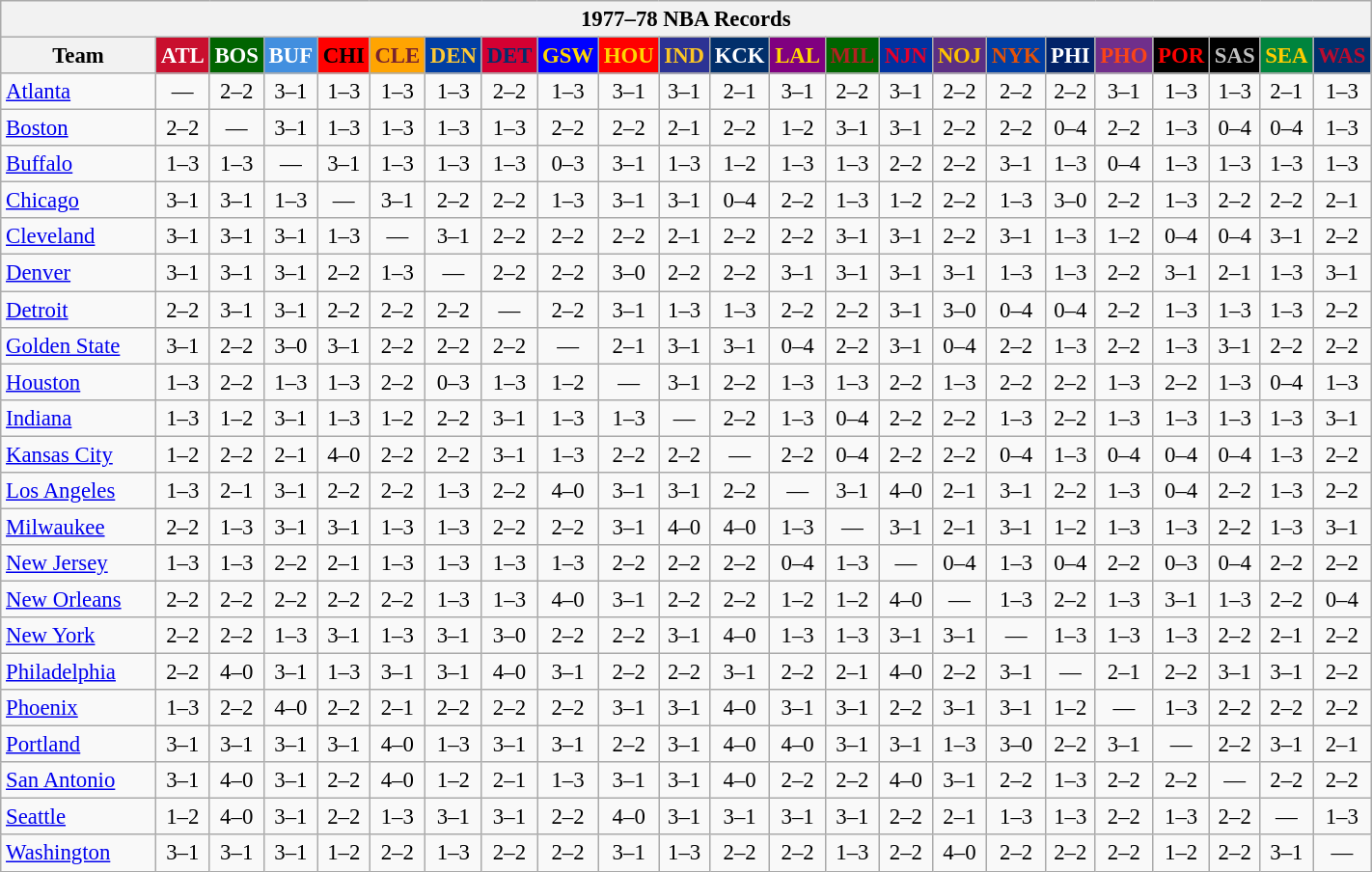<table class="wikitable" style="font-size:95%; text-align:center;">
<tr>
<th colspan=23>1977–78 NBA Records</th>
</tr>
<tr>
<th width=100>Team</th>
<th style="background:#C90F2E;color:#FFFFFF;width=35">ATL</th>
<th style="background:#006400;color:#FFFFFF;width=35">BOS</th>
<th style="background:#428FDF;color:#FFFFFF;width=35">BUF</th>
<th style="background:#FF0000;color:#000000;width=35">CHI</th>
<th style="background:#FFA402;color:#77222F;width=35">CLE</th>
<th style="background:#003EA4;color:#FDC835;width=35">DEN</th>
<th style="background:#D40032;color:#012D6C;width=35">DET</th>
<th style="background:#0000FF;color:#FFD700;width=35">GSW</th>
<th style="background:#FF0000;color:#FFD700;width=35">HOU</th>
<th style="background:#2C3294;color:#FCC624;width=35">IND</th>
<th style="background:#012F6B;color:#FFFFFF;width=35">KCK</th>
<th style="background:#800080;color:#FFD700;width=35">LAL</th>
<th style="background:#006400;color:#B22222;width=35">MIL</th>
<th style="background:#0032A1;color:#E5002B;width=35">NJN</th>
<th style="background:#5C2F83;color:#FCC200;width=35">NOJ</th>
<th style="background:#003EA4;color:#E35208;width=35">NYK</th>
<th style="background:#012268;color:#FFFFFF;width=35">PHI</th>
<th style="background:#702F8B;color:#FA4417;width=35">PHO</th>
<th style="background:#000000;color:#FF0000;width=35">POR</th>
<th style="background:#000000;color:#C0C0C0;width=35">SAS</th>
<th style="background:#00843D;color:#FFCD01;width=35">SEA</th>
<th style="background:#012F6D;color:#BA0C2F;width=35">WAS</th>
</tr>
<tr>
<td style="text-align:left;"><a href='#'>Atlanta</a></td>
<td>—</td>
<td>2–2</td>
<td>3–1</td>
<td>1–3</td>
<td>1–3</td>
<td>1–3</td>
<td>2–2</td>
<td>1–3</td>
<td>3–1</td>
<td>3–1</td>
<td>2–1</td>
<td>3–1</td>
<td>2–2</td>
<td>3–1</td>
<td>2–2</td>
<td>2–2</td>
<td>2–2</td>
<td>3–1</td>
<td>1–3</td>
<td>1–3</td>
<td>2–1</td>
<td>1–3</td>
</tr>
<tr>
<td style="text-align:left;"><a href='#'>Boston</a></td>
<td>2–2</td>
<td>—</td>
<td>3–1</td>
<td>1–3</td>
<td>1–3</td>
<td>1–3</td>
<td>1–3</td>
<td>2–2</td>
<td>2–2</td>
<td>2–1</td>
<td>2–2</td>
<td>1–2</td>
<td>3–1</td>
<td>3–1</td>
<td>2–2</td>
<td>2–2</td>
<td>0–4</td>
<td>2–2</td>
<td>1–3</td>
<td>0–4</td>
<td>0–4</td>
<td>1–3</td>
</tr>
<tr>
<td style="text-align:left;"><a href='#'>Buffalo</a></td>
<td>1–3</td>
<td>1–3</td>
<td>—</td>
<td>3–1</td>
<td>1–3</td>
<td>1–3</td>
<td>1–3</td>
<td>0–3</td>
<td>3–1</td>
<td>1–3</td>
<td>1–2</td>
<td>1–3</td>
<td>1–3</td>
<td>2–2</td>
<td>2–2</td>
<td>3–1</td>
<td>1–3</td>
<td>0–4</td>
<td>1–3</td>
<td>1–3</td>
<td>1–3</td>
<td>1–3</td>
</tr>
<tr>
<td style="text-align:left;"><a href='#'>Chicago</a></td>
<td>3–1</td>
<td>3–1</td>
<td>1–3</td>
<td>—</td>
<td>3–1</td>
<td>2–2</td>
<td>2–2</td>
<td>1–3</td>
<td>3–1</td>
<td>3–1</td>
<td>0–4</td>
<td>2–2</td>
<td>1–3</td>
<td>1–2</td>
<td>2–2</td>
<td>1–3</td>
<td>3–0</td>
<td>2–2</td>
<td>1–3</td>
<td>2–2</td>
<td>2–2</td>
<td>2–1</td>
</tr>
<tr>
<td style="text-align:left;"><a href='#'>Cleveland</a></td>
<td>3–1</td>
<td>3–1</td>
<td>3–1</td>
<td>1–3</td>
<td>—</td>
<td>3–1</td>
<td>2–2</td>
<td>2–2</td>
<td>2–2</td>
<td>2–1</td>
<td>2–2</td>
<td>2–2</td>
<td>3–1</td>
<td>3–1</td>
<td>2–2</td>
<td>3–1</td>
<td>1–3</td>
<td>1–2</td>
<td>0–4</td>
<td>0–4</td>
<td>3–1</td>
<td>2–2</td>
</tr>
<tr>
<td style="text-align:left;"><a href='#'>Denver</a></td>
<td>3–1</td>
<td>3–1</td>
<td>3–1</td>
<td>2–2</td>
<td>1–3</td>
<td>—</td>
<td>2–2</td>
<td>2–2</td>
<td>3–0</td>
<td>2–2</td>
<td>2–2</td>
<td>3–1</td>
<td>3–1</td>
<td>3–1</td>
<td>3–1</td>
<td>1–3</td>
<td>1–3</td>
<td>2–2</td>
<td>3–1</td>
<td>2–1</td>
<td>1–3</td>
<td>3–1</td>
</tr>
<tr>
<td style="text-align:left;"><a href='#'>Detroit</a></td>
<td>2–2</td>
<td>3–1</td>
<td>3–1</td>
<td>2–2</td>
<td>2–2</td>
<td>2–2</td>
<td>—</td>
<td>2–2</td>
<td>3–1</td>
<td>1–3</td>
<td>1–3</td>
<td>2–2</td>
<td>2–2</td>
<td>3–1</td>
<td>3–0</td>
<td>0–4</td>
<td>0–4</td>
<td>2–2</td>
<td>1–3</td>
<td>1–3</td>
<td>1–3</td>
<td>2–2</td>
</tr>
<tr>
<td style="text-align:left;"><a href='#'>Golden State</a></td>
<td>3–1</td>
<td>2–2</td>
<td>3–0</td>
<td>3–1</td>
<td>2–2</td>
<td>2–2</td>
<td>2–2</td>
<td>—</td>
<td>2–1</td>
<td>3–1</td>
<td>3–1</td>
<td>0–4</td>
<td>2–2</td>
<td>3–1</td>
<td>0–4</td>
<td>2–2</td>
<td>1–3</td>
<td>2–2</td>
<td>1–3</td>
<td>3–1</td>
<td>2–2</td>
<td>2–2</td>
</tr>
<tr>
<td style="text-align:left;"><a href='#'>Houston</a></td>
<td>1–3</td>
<td>2–2</td>
<td>1–3</td>
<td>1–3</td>
<td>2–2</td>
<td>0–3</td>
<td>1–3</td>
<td>1–2</td>
<td>—</td>
<td>3–1</td>
<td>2–2</td>
<td>1–3</td>
<td>1–3</td>
<td>2–2</td>
<td>1–3</td>
<td>2–2</td>
<td>2–2</td>
<td>1–3</td>
<td>2–2</td>
<td>1–3</td>
<td>0–4</td>
<td>1–3</td>
</tr>
<tr>
<td style="text-align:left;"><a href='#'>Indiana</a></td>
<td>1–3</td>
<td>1–2</td>
<td>3–1</td>
<td>1–3</td>
<td>1–2</td>
<td>2–2</td>
<td>3–1</td>
<td>1–3</td>
<td>1–3</td>
<td>—</td>
<td>2–2</td>
<td>1–3</td>
<td>0–4</td>
<td>2–2</td>
<td>2–2</td>
<td>1–3</td>
<td>2–2</td>
<td>1–3</td>
<td>1–3</td>
<td>1–3</td>
<td>1–3</td>
<td>3–1</td>
</tr>
<tr>
<td style="text-align:left;"><a href='#'>Kansas City</a></td>
<td>1–2</td>
<td>2–2</td>
<td>2–1</td>
<td>4–0</td>
<td>2–2</td>
<td>2–2</td>
<td>3–1</td>
<td>1–3</td>
<td>2–2</td>
<td>2–2</td>
<td>—</td>
<td>2–2</td>
<td>0–4</td>
<td>2–2</td>
<td>2–2</td>
<td>0–4</td>
<td>1–3</td>
<td>0–4</td>
<td>0–4</td>
<td>0–4</td>
<td>1–3</td>
<td>2–2</td>
</tr>
<tr>
<td style="text-align:left;"><a href='#'>Los Angeles</a></td>
<td>1–3</td>
<td>2–1</td>
<td>3–1</td>
<td>2–2</td>
<td>2–2</td>
<td>1–3</td>
<td>2–2</td>
<td>4–0</td>
<td>3–1</td>
<td>3–1</td>
<td>2–2</td>
<td>—</td>
<td>3–1</td>
<td>4–0</td>
<td>2–1</td>
<td>3–1</td>
<td>2–2</td>
<td>1–3</td>
<td>0–4</td>
<td>2–2</td>
<td>1–3</td>
<td>2–2</td>
</tr>
<tr>
<td style="text-align:left;"><a href='#'>Milwaukee</a></td>
<td>2–2</td>
<td>1–3</td>
<td>3–1</td>
<td>3–1</td>
<td>1–3</td>
<td>1–3</td>
<td>2–2</td>
<td>2–2</td>
<td>3–1</td>
<td>4–0</td>
<td>4–0</td>
<td>1–3</td>
<td>—</td>
<td>3–1</td>
<td>2–1</td>
<td>3–1</td>
<td>1–2</td>
<td>1–3</td>
<td>1–3</td>
<td>2–2</td>
<td>1–3</td>
<td>3–1</td>
</tr>
<tr>
<td style="text-align:left;"><a href='#'>New Jersey</a></td>
<td>1–3</td>
<td>1–3</td>
<td>2–2</td>
<td>2–1</td>
<td>1–3</td>
<td>1–3</td>
<td>1–3</td>
<td>1–3</td>
<td>2–2</td>
<td>2–2</td>
<td>2–2</td>
<td>0–4</td>
<td>1–3</td>
<td>—</td>
<td>0–4</td>
<td>1–3</td>
<td>0–4</td>
<td>2–2</td>
<td>0–3</td>
<td>0–4</td>
<td>2–2</td>
<td>2–2</td>
</tr>
<tr>
<td style="text-align:left;"><a href='#'>New Orleans</a></td>
<td>2–2</td>
<td>2–2</td>
<td>2–2</td>
<td>2–2</td>
<td>2–2</td>
<td>1–3</td>
<td>1–3</td>
<td>4–0</td>
<td>3–1</td>
<td>2–2</td>
<td>2–2</td>
<td>1–2</td>
<td>1–2</td>
<td>4–0</td>
<td>—</td>
<td>1–3</td>
<td>2–2</td>
<td>1–3</td>
<td>3–1</td>
<td>1–3</td>
<td>2–2</td>
<td>0–4</td>
</tr>
<tr>
<td style="text-align:left;"><a href='#'>New York</a></td>
<td>2–2</td>
<td>2–2</td>
<td>1–3</td>
<td>3–1</td>
<td>1–3</td>
<td>3–1</td>
<td>3–0</td>
<td>2–2</td>
<td>2–2</td>
<td>3–1</td>
<td>4–0</td>
<td>1–3</td>
<td>1–3</td>
<td>3–1</td>
<td>3–1</td>
<td>—</td>
<td>1–3</td>
<td>1–3</td>
<td>1–3</td>
<td>2–2</td>
<td>2–1</td>
<td>2–2</td>
</tr>
<tr>
<td style="text-align:left;"><a href='#'>Philadelphia</a></td>
<td>2–2</td>
<td>4–0</td>
<td>3–1</td>
<td>1–3</td>
<td>3–1</td>
<td>3–1</td>
<td>4–0</td>
<td>3–1</td>
<td>2–2</td>
<td>2–2</td>
<td>3–1</td>
<td>2–2</td>
<td>2–1</td>
<td>4–0</td>
<td>2–2</td>
<td>3–1</td>
<td>—</td>
<td>2–1</td>
<td>2–2</td>
<td>3–1</td>
<td>3–1</td>
<td>2–2</td>
</tr>
<tr>
<td style="text-align:left;"><a href='#'>Phoenix</a></td>
<td>1–3</td>
<td>2–2</td>
<td>4–0</td>
<td>2–2</td>
<td>2–1</td>
<td>2–2</td>
<td>2–2</td>
<td>2–2</td>
<td>3–1</td>
<td>3–1</td>
<td>4–0</td>
<td>3–1</td>
<td>3–1</td>
<td>2–2</td>
<td>3–1</td>
<td>3–1</td>
<td>1–2</td>
<td>—</td>
<td>1–3</td>
<td>2–2</td>
<td>2–2</td>
<td>2–2</td>
</tr>
<tr>
<td style="text-align:left;"><a href='#'>Portland</a></td>
<td>3–1</td>
<td>3–1</td>
<td>3–1</td>
<td>3–1</td>
<td>4–0</td>
<td>1–3</td>
<td>3–1</td>
<td>3–1</td>
<td>2–2</td>
<td>3–1</td>
<td>4–0</td>
<td>4–0</td>
<td>3–1</td>
<td>3–1</td>
<td>1–3</td>
<td>3–0</td>
<td>2–2</td>
<td>3–1</td>
<td>—</td>
<td>2–2</td>
<td>3–1</td>
<td>2–1</td>
</tr>
<tr>
<td style="text-align:left;"><a href='#'>San Antonio</a></td>
<td>3–1</td>
<td>4–0</td>
<td>3–1</td>
<td>2–2</td>
<td>4–0</td>
<td>1–2</td>
<td>2–1</td>
<td>1–3</td>
<td>3–1</td>
<td>3–1</td>
<td>4–0</td>
<td>2–2</td>
<td>2–2</td>
<td>4–0</td>
<td>3–1</td>
<td>2–2</td>
<td>1–3</td>
<td>2–2</td>
<td>2–2</td>
<td>—</td>
<td>2–2</td>
<td>2–2</td>
</tr>
<tr>
<td style="text-align:left;"><a href='#'>Seattle</a></td>
<td>1–2</td>
<td>4–0</td>
<td>3–1</td>
<td>2–2</td>
<td>1–3</td>
<td>3–1</td>
<td>3–1</td>
<td>2–2</td>
<td>4–0</td>
<td>3–1</td>
<td>3–1</td>
<td>3–1</td>
<td>3–1</td>
<td>2–2</td>
<td>2–1</td>
<td>1–3</td>
<td>1–3</td>
<td>2–2</td>
<td>1–3</td>
<td>2–2</td>
<td>—</td>
<td>1–3</td>
</tr>
<tr>
<td style="text-align:left;"><a href='#'>Washington</a></td>
<td>3–1</td>
<td>3–1</td>
<td>3–1</td>
<td>1–2</td>
<td>2–2</td>
<td>1–3</td>
<td>2–2</td>
<td>2–2</td>
<td>3–1</td>
<td>1–3</td>
<td>2–2</td>
<td>2–2</td>
<td>1–3</td>
<td>2–2</td>
<td>4–0</td>
<td>2–2</td>
<td>2–2</td>
<td>2–2</td>
<td>1–2</td>
<td>2–2</td>
<td>3–1</td>
<td>—</td>
</tr>
</table>
